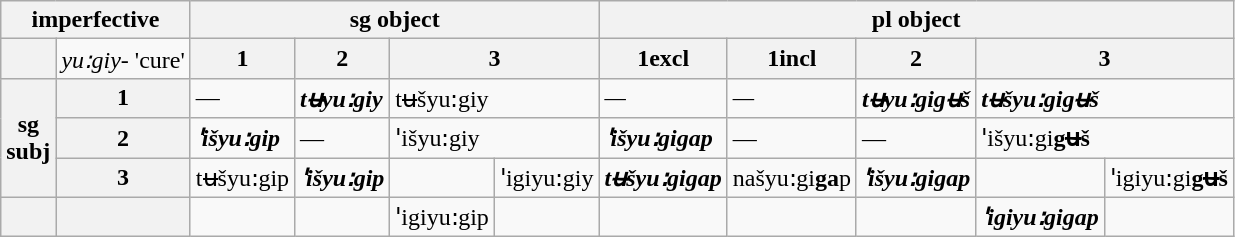<table class="wikitable">
<tr>
<th colspan="2">imperfective</th>
<th colspan="4">sg object</th>
<th colspan="5">pl object</th>
</tr>
<tr>
<th></th>
<td><em>yu꞉giy</em>- 'cure'</td>
<th>1</th>
<th>2</th>
<th colspan="2">3</th>
<th>1excl</th>
<th>1incl</th>
<th>2</th>
<th colspan="2">3</th>
</tr>
<tr>
<th rowspan="3">sg<br>subj</th>
<th>1</th>
<td>—</td>
<td><strong><em>tʉ<strong>yu꞉giy<em></td>
<td colspan="2"></em></strong>tʉš</strong>yu꞉giy</em></td>
<td><em>—</em></td>
<td><em>—</em></td>
<td><strong><em>tʉ<strong>yu꞉gi</strong>gʉš</em></strong></td>
<td colspan="2"><strong><em>tʉš<strong>yu꞉gi</strong>gʉš</em></strong></td>
</tr>
<tr>
<th>2</th>
<td><strong><em>ꞌiš<strong>yu꞉gip<em></td>
<td></em>—<em></td>
<td colspan="2"></em></strong>ꞌiš</strong>yu꞉giy</em></td>
<td><strong><em>ꞌiš<strong>yu꞉gi</strong>ga<strong>p<em></td>
<td></em>—<em></td>
<td></em>—<em></td>
<td colspan="2"></em></strong>ꞌiš</strong>yu꞉gi<strong>gʉš<strong><em></td>
</tr>
<tr>
<th>3</th>
<td></em></strong>tʉš</strong>yu꞉gip</em></td>
<td><strong><em>ꞌiš<strong>yu꞉gip<em></td>
<td></td>
<td></em></strong>ꞌigi</strong>yu꞉giy</em></td>
<td><strong><em>tʉš<strong>yu꞉gi</strong>ga<strong>p<em></td>
<td></em></strong>naš</strong>yu꞉gi<strong>ga</strong>p</em></td>
<td><strong><em>ꞌiš<strong>yu꞉gi</strong>ga<strong>p<em></td>
<td></td>
<td></em></strong>ꞌigi</strong>yu꞉gi<strong>gʉš<strong><em></td>
</tr>
<tr>
<th></th>
<th></th>
<td></td>
<td></td>
<td></em></strong>ꞌigi</strong>yu꞉gip</em></td>
<td></td>
<td></td>
<td></td>
<td></td>
<td><strong><em>ꞌigi<strong>yu꞉gi</strong>ga<strong>p<em></td>
<td></td>
</tr>
</table>
